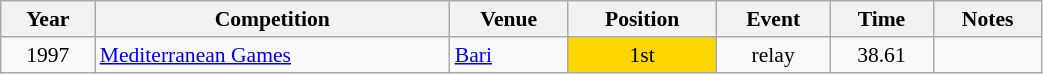<table class="wikitable" width=55% style="font-size:90%; text-align:center;">
<tr>
<th>Year</th>
<th>Competition</th>
<th>Venue</th>
<th>Position</th>
<th>Event</th>
<th>Time</th>
<th>Notes</th>
</tr>
<tr>
<td>1997</td>
<td align=left><a href='#'>Mediterranean Games</a></td>
<td align=left> <a href='#'>Bari</a></td>
<td bgcolor=gold>1st</td>
<td> relay</td>
<td>38.61</td>
<td></td>
</tr>
</table>
